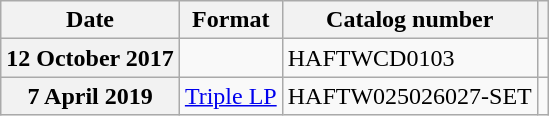<table class="wikitable plainrowheaders">
<tr>
<th scope="col">Date</th>
<th scope="col">Format</th>
<th scope="col">Catalog number</th>
<th scope="col"></th>
</tr>
<tr>
<th scope="row">12 October 2017</th>
<td></td>
<td>HAFTWCD0103</td>
<td></td>
</tr>
<tr>
<th scope="row">7 April 2019</th>
<td><a href='#'>Triple LP</a></td>
<td>HAFTW025026027-SET</td>
<td></td>
</tr>
</table>
